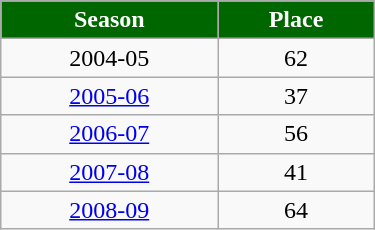<table class="wikitable" style="text-align: center" width="250">
<tr>
<th style="background-color:#060; color: white;">Season</th>
<th style="background-color:#060; color: white;">Place</th>
</tr>
<tr>
<td>2004-05</td>
<td>62</td>
</tr>
<tr>
<td><a href='#'>2005-06</a></td>
<td>37</td>
</tr>
<tr>
<td><a href='#'>2006-07</a></td>
<td>56</td>
</tr>
<tr>
<td><a href='#'>2007-08</a></td>
<td>41</td>
</tr>
<tr>
<td><a href='#'>2008-09</a></td>
<td>64</td>
</tr>
</table>
